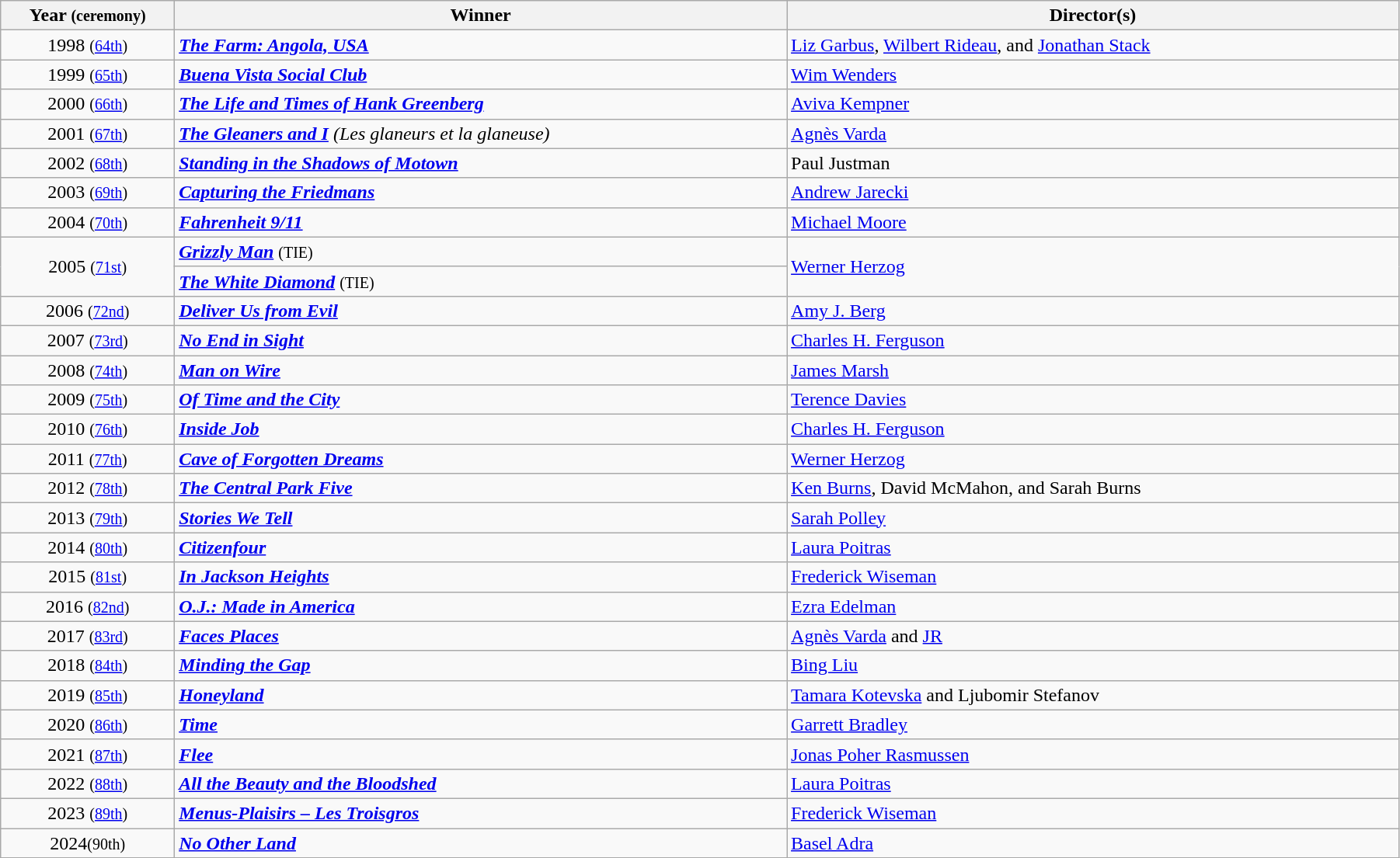<table class="wikitable" width="95%" cellpadding="5">
<tr>
<th width="80"><strong>Year <small>(ceremony)</small></strong></th>
<th width="300"><strong>Winner</strong></th>
<th width="300"><strong>Director(s)</strong></th>
</tr>
<tr>
<td style="text-align:center;">1998 <small>(<a href='#'>64th</a>)</small></td>
<td><strong><em><a href='#'>The Farm: Angola, USA</a></em></strong></td>
<td><a href='#'>Liz Garbus</a>, <a href='#'>Wilbert Rideau</a>, and <a href='#'>Jonathan Stack</a></td>
</tr>
<tr>
<td style="text-align:center;">1999 <small>(<a href='#'>65th</a>)</small></td>
<td><strong><em><a href='#'>Buena Vista Social Club</a></em></strong></td>
<td><a href='#'>Wim Wenders</a></td>
</tr>
<tr>
<td style="text-align:center;">2000 <small>(<a href='#'>66th</a>)</small></td>
<td><strong><em><a href='#'>The Life and Times of Hank Greenberg</a></em></strong></td>
<td><a href='#'>Aviva Kempner</a></td>
</tr>
<tr>
<td style="text-align:center;">2001 <small>(<a href='#'>67th</a>)</small></td>
<td><strong><em><a href='#'>The Gleaners and I</a></em></strong> <em>(Les glaneurs et la glaneuse)</em></td>
<td><a href='#'>Agnès Varda</a></td>
</tr>
<tr>
<td style="text-align:center;">2002 <small>(<a href='#'>68th</a>)</small></td>
<td><strong><em><a href='#'>Standing in the Shadows of Motown</a></em></strong></td>
<td>Paul Justman</td>
</tr>
<tr>
<td style="text-align:center;">2003 <small>(<a href='#'>69th</a>)</small></td>
<td><strong><em><a href='#'>Capturing the Friedmans</a></em></strong></td>
<td><a href='#'>Andrew Jarecki</a></td>
</tr>
<tr>
<td style="text-align:center;">2004 <small>(<a href='#'>70th</a>)</small></td>
<td><strong><em><a href='#'>Fahrenheit 9/11</a></em></strong></td>
<td><a href='#'>Michael Moore</a></td>
</tr>
<tr>
<td style="text-align:center;" rowspan="2">2005 <small>(<a href='#'>71st</a>)</small></td>
<td><strong><em><a href='#'>Grizzly Man</a></em></strong> <small>(TIE)</small></td>
<td rowspan="2"><a href='#'>Werner Herzog</a></td>
</tr>
<tr>
<td><strong><em><a href='#'>The White Diamond</a></em></strong> <small>(TIE)</small></td>
</tr>
<tr>
<td style="text-align:center;">2006 <small>(<a href='#'>72nd</a>)</small></td>
<td><strong><em><a href='#'>Deliver Us from Evil</a></em></strong></td>
<td><a href='#'>Amy J. Berg</a></td>
</tr>
<tr>
<td style="text-align:center;">2007 <small>(<a href='#'>73rd</a>)</small></td>
<td><strong><em><a href='#'>No End in Sight</a></em></strong></td>
<td><a href='#'>Charles H. Ferguson</a></td>
</tr>
<tr>
<td style="text-align:center;">2008 <small>(<a href='#'>74th</a>)</small></td>
<td><strong><em><a href='#'>Man on Wire</a></em></strong></td>
<td><a href='#'>James Marsh</a></td>
</tr>
<tr>
<td style="text-align:center;">2009 <small>(<a href='#'>75th</a>)</small></td>
<td><strong><em><a href='#'>Of Time and the City</a></em></strong></td>
<td><a href='#'>Terence Davies</a></td>
</tr>
<tr>
<td style="text-align:center;">2010 <small>(<a href='#'>76th</a>)</small></td>
<td><strong><em><a href='#'>Inside Job</a></em></strong></td>
<td><a href='#'>Charles H. Ferguson</a></td>
</tr>
<tr>
<td style="text-align:center;">2011 <small>(<a href='#'>77th</a>)</small></td>
<td><strong><em><a href='#'>Cave of Forgotten Dreams</a></em></strong></td>
<td><a href='#'>Werner Herzog</a></td>
</tr>
<tr>
<td style="text-align:center;">2012 <small>(<a href='#'>78th</a>)</small></td>
<td><strong><em><a href='#'>The Central Park Five</a></em></strong></td>
<td><a href='#'>Ken Burns</a>, David McMahon, and Sarah Burns</td>
</tr>
<tr>
<td style="text-align:center;">2013 <small>(<a href='#'>79th</a>)</small></td>
<td><strong><em><a href='#'>Stories We Tell</a></em></strong></td>
<td><a href='#'>Sarah Polley</a></td>
</tr>
<tr>
<td style="text-align:center;">2014 <small>(<a href='#'>80th</a>)</small></td>
<td><strong><em><a href='#'>Citizenfour</a></em></strong></td>
<td><a href='#'>Laura Poitras</a></td>
</tr>
<tr>
<td style="text-align:center;">2015 <small>(<a href='#'>81st</a>)</small></td>
<td><strong><em><a href='#'>In Jackson Heights</a></em></strong></td>
<td><a href='#'>Frederick Wiseman</a></td>
</tr>
<tr>
<td style="text-align:center;">2016 <small>(<a href='#'>82nd</a>)</small></td>
<td><strong><em><a href='#'>O.J.: Made in America</a></em></strong></td>
<td><a href='#'>Ezra Edelman</a></td>
</tr>
<tr>
<td style="text-align:center;">2017 <small>(<a href='#'>83rd</a>)</small></td>
<td><strong><em><a href='#'>Faces Places</a></em></strong></td>
<td><a href='#'>Agnès Varda</a> and <a href='#'>JR</a></td>
</tr>
<tr>
<td style="text-align:center;">2018 <small>(<a href='#'>84th</a>)</small></td>
<td><strong><em><a href='#'>Minding the Gap</a></em></strong></td>
<td><a href='#'>Bing Liu</a></td>
</tr>
<tr>
<td style="text-align:center;">2019 <small>(<a href='#'>85th</a>)</small></td>
<td><strong><em><a href='#'>Honeyland</a></em></strong></td>
<td><a href='#'>Tamara Kotevska</a> and Ljubomir Stefanov</td>
</tr>
<tr>
<td style="text-align:center;">2020 <small>(<a href='#'>86th</a>)</small></td>
<td><strong><em><a href='#'>Time</a></em></strong></td>
<td><a href='#'>Garrett Bradley</a></td>
</tr>
<tr>
<td style="text-align:center;">2021 <small>(<a href='#'>87th</a>)</small></td>
<td><strong><em><a href='#'>Flee</a></em></strong></td>
<td><a href='#'>Jonas Poher Rasmussen</a></td>
</tr>
<tr>
<td style="text-align:center;">2022 <small>(<a href='#'>88th</a>)</small></td>
<td><strong><em><a href='#'>All the Beauty and the Bloodshed</a></em></strong></td>
<td><a href='#'>Laura Poitras</a></td>
</tr>
<tr>
<td style="text-align:center;">2023 <small>(<a href='#'>89th</a>)</small></td>
<td><strong><em><a href='#'>Menus-Plaisirs – Les Troisgros</a></em></strong></td>
<td><a href='#'>Frederick Wiseman</a></td>
</tr>
<tr>
<td style="text-align:center;">2024<small>(90th)</small></td>
<td><strong><em><a href='#'>No Other Land</a></em></strong></td>
<td><a href='#'>Basel Adra</a></td>
</tr>
</table>
